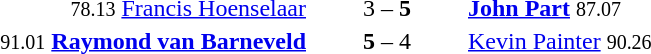<table style="text-align:center">
<tr>
<th width=223></th>
<th width=100></th>
<th width=223></th>
</tr>
<tr>
<td align=right><small>78.13</small> <a href='#'>Francis Hoenselaar</a> </td>
<td>3 – <strong>5</strong></td>
<td align=left> <strong><a href='#'>John Part</a></strong> <small>87.07</small></td>
</tr>
<tr>
<td align=right><small>91.01</small> <strong><a href='#'>Raymond van Barneveld</a></strong> </td>
<td><strong>5</strong> – 4</td>
<td align=left> <a href='#'>Kevin Painter</a> <small>90.26</small></td>
</tr>
</table>
